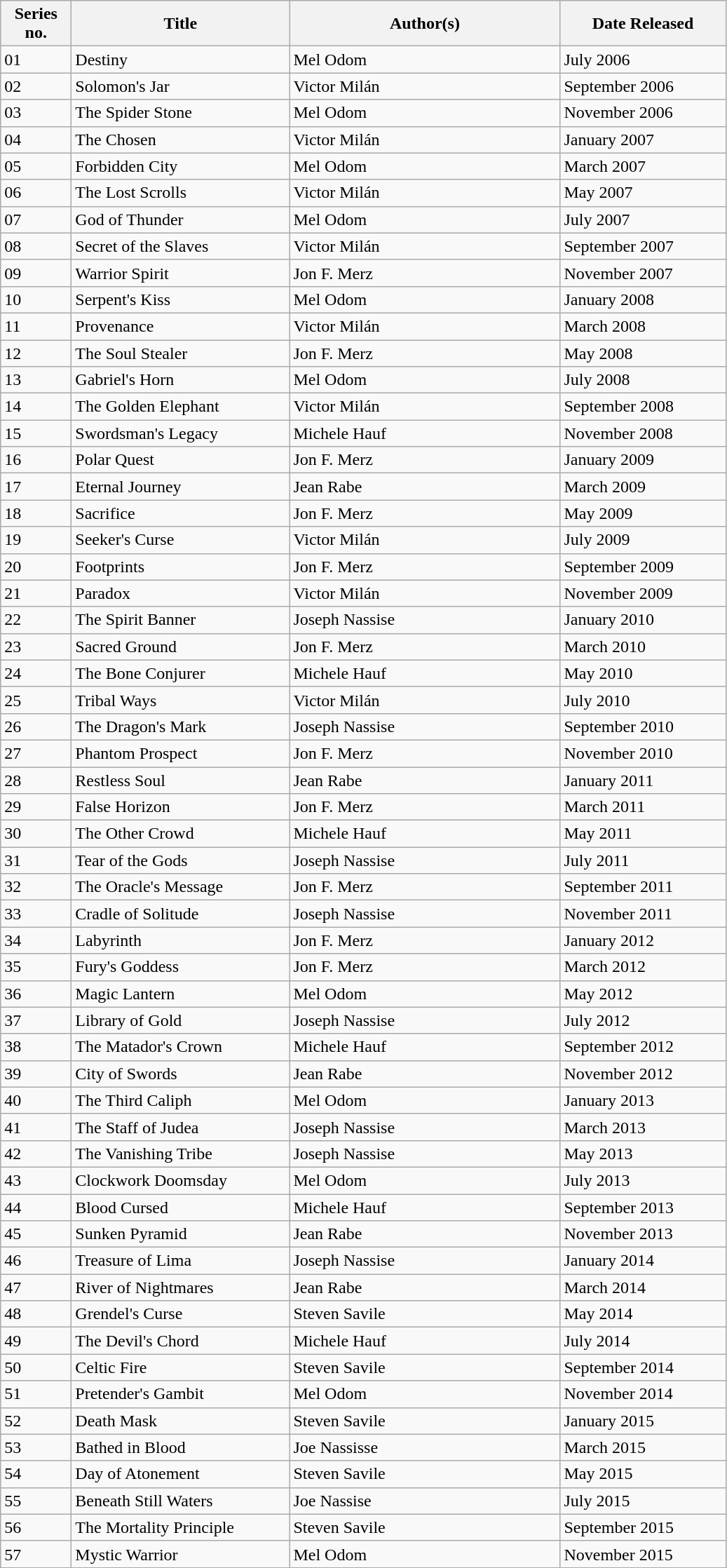<table class="wikitable" style="border: 1px solid darkgray;">
<tr>
<th width="60">Series no.</th>
<th width="200">Title</th>
<th width="250">Author(s)</th>
<th width="150">Date Released</th>
</tr>
<tr>
<td>01</td>
<td>Destiny</td>
<td>Mel Odom</td>
<td>July 2006</td>
</tr>
<tr>
<td>02</td>
<td>Solomon's Jar</td>
<td>Victor Milán</td>
<td>September 2006</td>
</tr>
<tr>
<td>03</td>
<td>The Spider Stone</td>
<td>Mel Odom</td>
<td>November 2006</td>
</tr>
<tr>
<td>04</td>
<td>The Chosen</td>
<td>Victor Milán</td>
<td>January 2007</td>
</tr>
<tr>
<td>05</td>
<td>Forbidden City</td>
<td>Mel Odom</td>
<td>March 2007</td>
</tr>
<tr>
<td>06</td>
<td>The Lost Scrolls</td>
<td>Victor Milán</td>
<td>May 2007</td>
</tr>
<tr>
<td>07</td>
<td>God of Thunder</td>
<td>Mel Odom</td>
<td>July 2007</td>
</tr>
<tr>
<td>08</td>
<td>Secret of the Slaves</td>
<td>Victor Milán</td>
<td>September 2007</td>
</tr>
<tr>
<td>09</td>
<td>Warrior Spirit</td>
<td>Jon F. Merz</td>
<td>November 2007</td>
</tr>
<tr>
<td>10</td>
<td>Serpent's Kiss</td>
<td>Mel Odom</td>
<td>January 2008</td>
</tr>
<tr>
<td>11</td>
<td>Provenance</td>
<td>Victor Milán</td>
<td>March 2008</td>
</tr>
<tr>
<td>12</td>
<td>The Soul Stealer</td>
<td>Jon F. Merz</td>
<td>May 2008</td>
</tr>
<tr>
<td>13</td>
<td>Gabriel's Horn</td>
<td>Mel Odom</td>
<td>July 2008</td>
</tr>
<tr>
<td>14</td>
<td>The Golden Elephant</td>
<td>Victor Milán</td>
<td>September 2008</td>
</tr>
<tr>
<td>15</td>
<td>Swordsman's Legacy</td>
<td>Michele Hauf</td>
<td>November 2008</td>
</tr>
<tr>
<td>16</td>
<td>Polar Quest</td>
<td>Jon F. Merz</td>
<td>January 2009</td>
</tr>
<tr>
<td>17</td>
<td>Eternal Journey</td>
<td>Jean Rabe</td>
<td>March 2009</td>
</tr>
<tr>
<td>18</td>
<td>Sacrifice</td>
<td>Jon F. Merz</td>
<td>May 2009</td>
</tr>
<tr>
<td>19</td>
<td>Seeker's Curse</td>
<td>Victor Milán</td>
<td>July 2009</td>
</tr>
<tr>
<td>20</td>
<td>Footprints</td>
<td>Jon F. Merz</td>
<td>September 2009</td>
</tr>
<tr>
<td>21</td>
<td>Paradox</td>
<td>Victor Milán</td>
<td>November 2009</td>
</tr>
<tr>
<td>22</td>
<td>The Spirit Banner</td>
<td>Joseph Nassise</td>
<td>January 2010</td>
</tr>
<tr>
<td>23</td>
<td>Sacred Ground</td>
<td>Jon F. Merz</td>
<td>March 2010</td>
</tr>
<tr>
<td>24</td>
<td>The Bone Conjurer</td>
<td>Michele Hauf</td>
<td>May 2010</td>
</tr>
<tr>
<td>25</td>
<td>Tribal Ways</td>
<td>Victor Milán</td>
<td>July 2010</td>
</tr>
<tr>
<td>26</td>
<td>The Dragon's Mark</td>
<td>Joseph Nassise</td>
<td>September 2010</td>
</tr>
<tr>
<td>27</td>
<td>Phantom Prospect</td>
<td>Jon F. Merz</td>
<td>November 2010</td>
</tr>
<tr>
<td>28</td>
<td>Restless Soul</td>
<td>Jean Rabe</td>
<td>January 2011</td>
</tr>
<tr>
<td>29</td>
<td>False Horizon</td>
<td>Jon F. Merz</td>
<td>March 2011</td>
</tr>
<tr>
<td>30</td>
<td>The Other Crowd</td>
<td>Michele Hauf</td>
<td>May 2011</td>
</tr>
<tr>
<td>31</td>
<td>Tear of the Gods</td>
<td>Joseph Nassise</td>
<td>July 2011</td>
</tr>
<tr>
<td>32</td>
<td>The Oracle's Message</td>
<td>Jon F. Merz</td>
<td>September 2011</td>
</tr>
<tr>
<td>33</td>
<td>Cradle of Solitude</td>
<td>Joseph Nassise</td>
<td>November 2011</td>
</tr>
<tr>
<td>34</td>
<td>Labyrinth</td>
<td>Jon F. Merz</td>
<td>January 2012</td>
</tr>
<tr>
<td>35</td>
<td>Fury's Goddess</td>
<td>Jon F. Merz</td>
<td>March 2012</td>
</tr>
<tr>
<td>36</td>
<td>Magic Lantern</td>
<td>Mel Odom</td>
<td>May 2012</td>
</tr>
<tr>
<td>37</td>
<td>Library of Gold</td>
<td>Joseph Nassise</td>
<td>July 2012</td>
</tr>
<tr>
<td>38</td>
<td>The Matador's Crown</td>
<td>Michele Hauf</td>
<td>September 2012</td>
</tr>
<tr>
<td>39</td>
<td>City of Swords</td>
<td>Jean Rabe</td>
<td>November 2012</td>
</tr>
<tr>
<td>40</td>
<td>The Third Caliph</td>
<td>Mel Odom</td>
<td>January 2013</td>
</tr>
<tr>
<td>41</td>
<td>The Staff of Judea</td>
<td>Joseph Nassise</td>
<td>March 2013</td>
</tr>
<tr>
<td>42</td>
<td>The Vanishing Tribe</td>
<td>Joseph Nassise</td>
<td>May 2013</td>
</tr>
<tr>
<td>43</td>
<td>Clockwork Doomsday</td>
<td>Mel Odom</td>
<td>July 2013</td>
</tr>
<tr>
<td>44</td>
<td>Blood Cursed</td>
<td>Michele Hauf</td>
<td>September 2013</td>
</tr>
<tr>
<td>45</td>
<td>Sunken Pyramid</td>
<td>Jean Rabe</td>
<td>November 2013</td>
</tr>
<tr>
<td>46</td>
<td>Treasure of Lima</td>
<td>Joseph Nassise</td>
<td>January 2014</td>
</tr>
<tr>
<td>47</td>
<td>River of Nightmares</td>
<td>Jean Rabe</td>
<td>March 2014</td>
</tr>
<tr>
<td>48</td>
<td>Grendel's Curse</td>
<td>Steven Savile</td>
<td>May 2014</td>
</tr>
<tr>
<td>49</td>
<td>The Devil's Chord</td>
<td>Michele Hauf</td>
<td>July 2014</td>
</tr>
<tr>
<td>50</td>
<td>Celtic Fire</td>
<td>Steven Savile</td>
<td>September 2014</td>
</tr>
<tr>
<td>51</td>
<td>Pretender's Gambit</td>
<td>Mel Odom</td>
<td>November 2014</td>
</tr>
<tr>
<td>52</td>
<td>Death Mask</td>
<td>Steven Savile</td>
<td>January 2015</td>
</tr>
<tr>
<td>53</td>
<td>Bathed in Blood</td>
<td>Joe Nassisse</td>
<td>March 2015</td>
</tr>
<tr>
<td>54</td>
<td>Day of Atonement</td>
<td>Steven Savile</td>
<td>May 2015</td>
</tr>
<tr>
<td>55</td>
<td>Beneath Still Waters</td>
<td>Joe Nassise</td>
<td>July 2015</td>
</tr>
<tr>
<td>56</td>
<td>The Mortality Principle</td>
<td>Steven Savile</td>
<td>September 2015</td>
</tr>
<tr>
<td>57</td>
<td>Mystic Warrior</td>
<td>Mel Odom</td>
<td>November 2015</td>
</tr>
</table>
